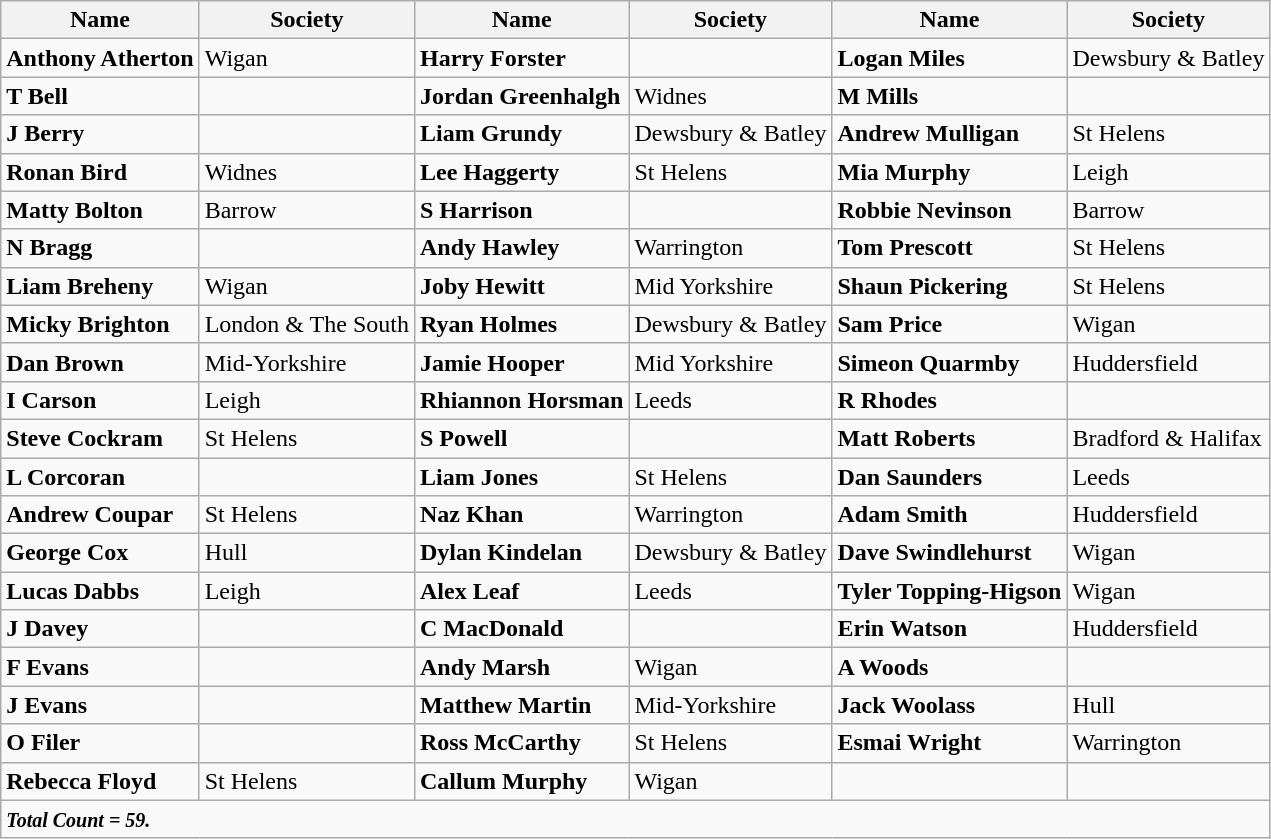<table class="wikitable">
<tr>
<th>Name</th>
<th>Society</th>
<th>Name</th>
<th>Society</th>
<th>Name</th>
<th>Society</th>
</tr>
<tr>
<td><strong>Anthony Atherton</strong></td>
<td>Wigan</td>
<td><strong>Harry Forster</strong></td>
<td></td>
<td><strong>Logan Miles</strong></td>
<td>Dewsbury & Batley</td>
</tr>
<tr>
<td><strong>T Bell</strong></td>
<td></td>
<td><strong>Jordan Greenhalgh</strong></td>
<td>Widnes</td>
<td><strong>M Mills</strong></td>
<td></td>
</tr>
<tr>
<td><strong>J Berry</strong></td>
<td></td>
<td><strong>Liam Grundy</strong></td>
<td>Dewsbury & Batley</td>
<td><strong>Andrew Mulligan</strong></td>
<td>St Helens</td>
</tr>
<tr>
<td><strong>Ronan Bird</strong></td>
<td>Widnes</td>
<td><strong>Lee Haggerty</strong></td>
<td>St Helens</td>
<td><strong>Mia Murphy</strong></td>
<td>Leigh</td>
</tr>
<tr>
<td><strong>Matty Bolton</strong></td>
<td>Barrow</td>
<td><strong>S Harrison</strong></td>
<td></td>
<td><strong>Robbie Nevinson</strong></td>
<td>Barrow</td>
</tr>
<tr>
<td><strong>N Bragg</strong></td>
<td></td>
<td><strong>Andy Hawley</strong></td>
<td>Warrington</td>
<td><strong>Tom Prescott</strong></td>
<td>St Helens</td>
</tr>
<tr>
<td><strong>Liam Breheny</strong></td>
<td>Wigan</td>
<td><strong>Joby Hewitt</strong></td>
<td>Mid Yorkshire</td>
<td><strong>Shaun Pickering</strong></td>
<td>St Helens</td>
</tr>
<tr>
<td><strong>Micky Brighton</strong></td>
<td>London & The South</td>
<td><strong>Ryan Holmes</strong></td>
<td>Dewsbury & Batley</td>
<td><strong>Sam Price</strong></td>
<td>Wigan</td>
</tr>
<tr>
<td><strong>Dan Brown</strong></td>
<td>Mid-Yorkshire</td>
<td><strong>Jamie Hooper</strong></td>
<td>Mid Yorkshire</td>
<td><strong>Simeon Quarmby</strong></td>
<td>Huddersfield</td>
</tr>
<tr>
<td><strong>I Carson</strong></td>
<td>Leigh</td>
<td><strong>Rhiannon Horsman</strong></td>
<td>Leeds</td>
<td><strong>R Rhodes</strong></td>
<td></td>
</tr>
<tr>
<td><strong>Steve Cockram</strong></td>
<td>St Helens</td>
<td><strong>S Powell</strong></td>
<td></td>
<td><strong>Matt Roberts</strong></td>
<td>Bradford & Halifax</td>
</tr>
<tr>
<td><strong>L Corcoran</strong></td>
<td></td>
<td><strong>Liam Jones</strong></td>
<td>St Helens</td>
<td><strong>Dan Saunders</strong></td>
<td>Leeds</td>
</tr>
<tr>
<td><strong>Andrew Coupar</strong></td>
<td>St Helens</td>
<td><strong>Naz Khan</strong></td>
<td>Warrington</td>
<td><strong>Adam Smith</strong></td>
<td>Huddersfield</td>
</tr>
<tr>
<td><strong>George Cox</strong></td>
<td>Hull</td>
<td><strong>Dylan Kindelan</strong></td>
<td>Dewsbury & Batley</td>
<td><strong>Dave Swindlehurst</strong></td>
<td>Wigan</td>
</tr>
<tr>
<td><strong>Lucas Dabbs</strong></td>
<td>Leigh</td>
<td><strong>Alex Leaf</strong></td>
<td>Leeds</td>
<td><strong>Tyler Topping-Higson</strong></td>
<td>Wigan</td>
</tr>
<tr>
<td><strong>J Davey</strong></td>
<td></td>
<td><strong>C MacDonald</strong></td>
<td></td>
<td><strong>Erin Watson</strong></td>
<td>Huddersfield</td>
</tr>
<tr>
<td><strong>F Evans</strong></td>
<td></td>
<td><strong>Andy Marsh</strong></td>
<td>Wigan</td>
<td><strong>A Woods</strong></td>
<td></td>
</tr>
<tr>
<td><strong>J Evans</strong></td>
<td></td>
<td><strong>Matthew Martin</strong></td>
<td>Mid-Yorkshire</td>
<td><strong>Jack Woolass</strong></td>
<td>Hull</td>
</tr>
<tr>
<td><strong>O Filer</strong></td>
<td></td>
<td><strong>Ross McCarthy</strong></td>
<td>St Helens</td>
<td><strong>Esmai Wright</strong></td>
<td>Warrington</td>
</tr>
<tr>
<td><strong>Rebecca Floyd</strong></td>
<td>St Helens</td>
<td><strong>Callum Murphy</strong></td>
<td>Wigan</td>
<td></td>
</tr>
<tr>
<td colspan="6"><small><strong><em>Total Count = 59.</em></strong></small></td>
</tr>
</table>
